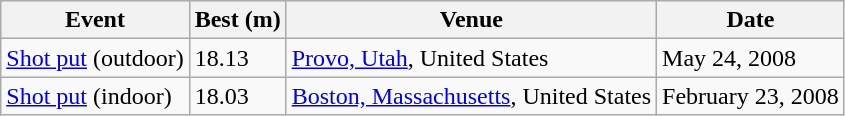<table class="wikitable">
<tr>
<th>Event</th>
<th>Best (m)</th>
<th>Venue</th>
<th>Date</th>
</tr>
<tr>
<td><a href='#'>Shot put</a> (outdoor)</td>
<td>18.13</td>
<td><a href='#'>Provo, Utah</a>, United States</td>
<td>May 24, 2008</td>
</tr>
<tr>
<td><a href='#'>Shot put</a> (indoor)</td>
<td>18.03</td>
<td><a href='#'>Boston, Massachusetts</a>, United States</td>
<td>February 23, 2008</td>
</tr>
</table>
